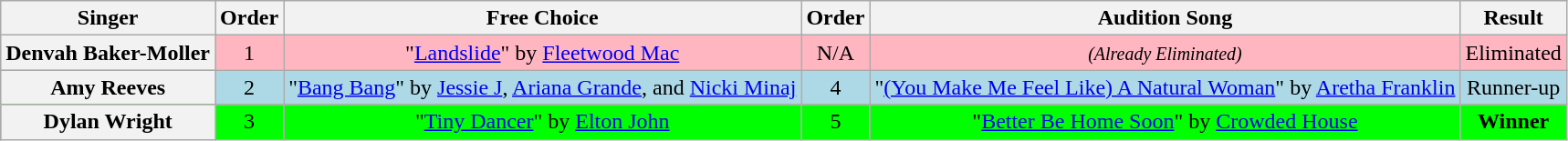<table class="wikitable plainrowheaders" style="text-align:center;">
<tr>
<th scope="col">Singer</th>
<th scope="col">Order</th>
<th scope="col">Free Choice</th>
<th scope="col">Order</th>
<th scope="col">Audition Song</th>
<th scope="col">Result</th>
</tr>
<tr style="background-color:lightpink"|>
<th scope=row>Denvah Baker-Moller</th>
<td>1</td>
<td>"<a href='#'>Landslide</a>" by <a href='#'>Fleetwood Mac</a></td>
<td>N/A</td>
<td><em><small>(Already Eliminated)</small></em></td>
<td>Eliminated</td>
</tr>
<tr style="background-color:lightblue"|>
<th scope=row>Amy Reeves</th>
<td>2</td>
<td>"<a href='#'>Bang Bang</a>" by <a href='#'>Jessie J</a>, <a href='#'>Ariana Grande</a>, and <a href='#'>Nicki Minaj</a></td>
<td>4</td>
<td>"<a href='#'>(You Make Me Feel Like) A Natural Woman</a>" by <a href='#'>Aretha Franklin</a></td>
<td>Runner-up</td>
</tr>
<tr style="background:lime"|>
<th scope=row>Dylan Wright</th>
<td>3</td>
<td>"<a href='#'>Tiny Dancer</a>" by <a href='#'>Elton John</a></td>
<td>5</td>
<td>"<a href='#'>Better Be Home Soon</a>" by <a href='#'>Crowded House</a></td>
<td><strong>Winner</strong></td>
</tr>
</table>
